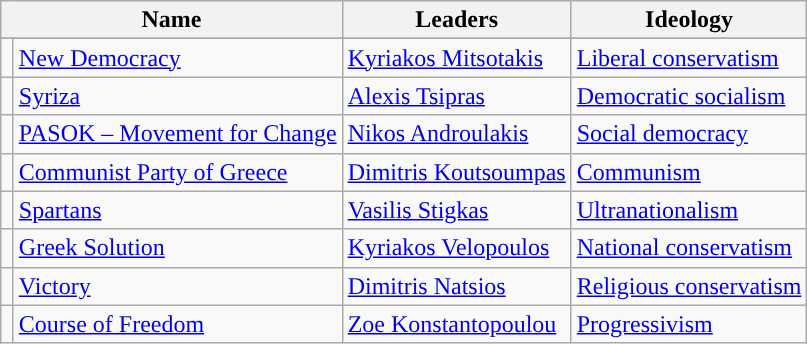<table class="wikitable">
<tr>
<th colspan="2">Name</th>
<th colspan="1">Leaders</th>
<th colspan="1">Ideology</th>
</tr>
<tr>
</tr>
<tr>
<td width="1"></td>
<td><a href='#'>New Democracy</a></td>
<td><a href='#'>Kyriakos Mitsotakis</a></td>
<td><a href='#'>Liberal conservatism</a></td>
</tr>
<tr>
<td width="1"></td>
<td><a href='#'>Syriza</a></td>
<td><a href='#'>Alexis Tsipras</a></td>
<td><a href='#'>Democratic socialism</a></td>
</tr>
<tr>
<td width="1"></td>
<td><a href='#'>PASOK – Movement for Change</a></td>
<td><a href='#'>Nikos Androulakis</a></td>
<td><a href='#'>Social democracy</a></td>
</tr>
<tr>
<td width="1"></td>
<td><a href='#'>Communist Party of Greece</a></td>
<td><a href='#'>Dimitris Koutsoumpas</a></td>
<td><a href='#'>Communism</a></td>
</tr>
<tr>
<td width="1"></td>
<td><a href='#'>Spartans</a></td>
<td><a href='#'>Vasilis Stigkas</a></td>
<td><a href='#'>Ultranationalism</a></td>
</tr>
<tr>
<td width="1"></td>
<td><a href='#'>Greek Solution</a></td>
<td><a href='#'>Kyriakos Velopoulos</a></td>
<td><a href='#'>National conservatism</a></td>
</tr>
<tr>
<td width="1"></td>
<td><a href='#'>Victory</a></td>
<td><a href='#'>Dimitris Natsios</a></td>
<td><a href='#'>Religious conservatism</a></td>
</tr>
<tr>
<td width="1"></td>
<td><a href='#'>Course of Freedom</a></td>
<td><a href='#'>Zoe Konstantopoulou</a></td>
<td><a href='#'>Progressivism</a></td>
</tr>
</table>
